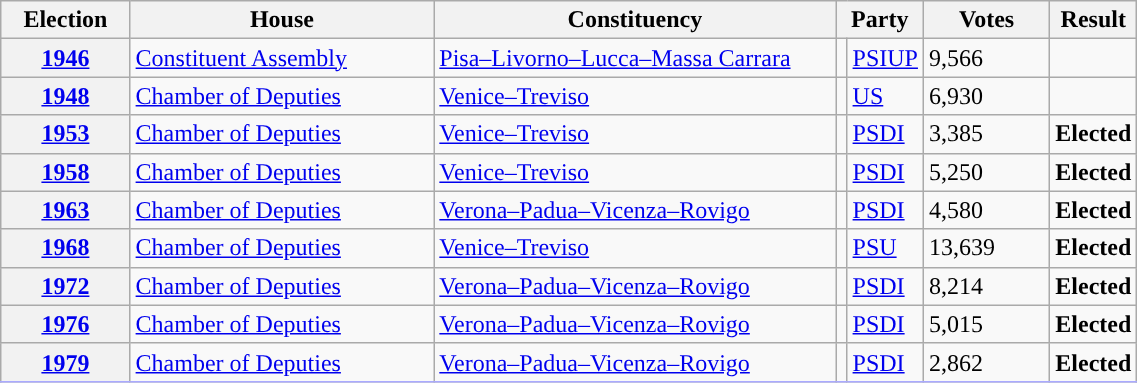<table class=wikitable style="width:60%; border:1px #AAAAFF solid">
<tr>
<th width=12%>Election</th>
<th width=30%>House</th>
<th width=40%>Constituency</th>
<th width=5% colspan="2">Party</th>
<th width=12%>Votes</th>
<th width=12%>Result</th>
</tr>
<tr>
<th><a href='#'>1946</a></th>
<td><a href='#'>Constituent Assembly</a></td>
<td><a href='#'>Pisa–Livorno–Lucca–Massa Carrara</a></td>
<td></td>
<td><a href='#'>PSIUP</a></td>
<td>9,566</td>
<td></td>
</tr>
<tr>
<th><a href='#'>1948</a></th>
<td><a href='#'>Chamber of Deputies</a></td>
<td><a href='#'>Venice–Treviso</a></td>
<td></td>
<td><a href='#'>US</a></td>
<td>6,930</td>
<td></td>
</tr>
<tr>
<th><a href='#'>1953</a></th>
<td><a href='#'>Chamber of Deputies</a></td>
<td><a href='#'>Venice–Treviso</a></td>
<td></td>
<td><a href='#'>PSDI</a></td>
<td>3,385</td>
<td> <strong>Elected</strong></td>
</tr>
<tr>
<th><a href='#'>1958</a></th>
<td><a href='#'>Chamber of Deputies</a></td>
<td><a href='#'>Venice–Treviso</a></td>
<td></td>
<td><a href='#'>PSDI</a></td>
<td>5,250</td>
<td> <strong>Elected</strong></td>
</tr>
<tr>
<th><a href='#'>1963</a></th>
<td><a href='#'>Chamber of Deputies</a></td>
<td><a href='#'>Verona–Padua–Vicenza–Rovigo</a></td>
<td></td>
<td><a href='#'>PSDI</a></td>
<td>4,580</td>
<td> <strong>Elected</strong></td>
</tr>
<tr>
<th><a href='#'>1968</a></th>
<td><a href='#'>Chamber of Deputies</a></td>
<td><a href='#'>Venice–Treviso</a></td>
<td></td>
<td><a href='#'>PSU</a></td>
<td>13,639</td>
<td> <strong>Elected</strong></td>
</tr>
<tr>
<th><a href='#'>1972</a></th>
<td><a href='#'>Chamber of Deputies</a></td>
<td><a href='#'>Verona–Padua–Vicenza–Rovigo</a></td>
<td></td>
<td><a href='#'>PSDI</a></td>
<td>8,214</td>
<td> <strong>Elected</strong></td>
</tr>
<tr>
<th><a href='#'>1976</a></th>
<td><a href='#'>Chamber of Deputies</a></td>
<td><a href='#'>Verona–Padua–Vicenza–Rovigo</a></td>
<td></td>
<td><a href='#'>PSDI</a></td>
<td>5,015</td>
<td> <strong>Elected</strong></td>
</tr>
<tr>
<th><a href='#'>1979</a></th>
<td><a href='#'>Chamber of Deputies</a></td>
<td><a href='#'>Verona–Padua–Vicenza–Rovigo</a></td>
<td></td>
<td><a href='#'>PSDI</a></td>
<td>2,862</td>
<td> <strong>Elected</strong></td>
</tr>
<tr>
</tr>
</table>
